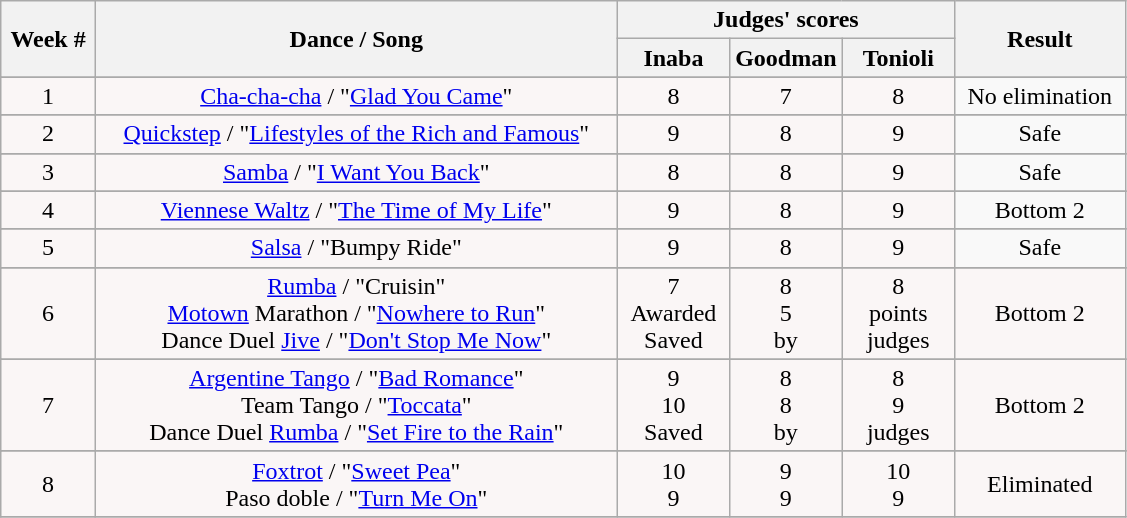<table class="wikitable" style="text-align:center;">
<tr>
<th rowspan="2" bgcolor="CCCCCC">Week #</th>
<th rowspan="2" bgcolor="CCCCCC">Dance / Song</th>
<th colspan="3" bgcolor="CCCCCC">Judges' scores</th>
<th rowspan="2" bgcolor="CCCCCC">Result</th>
</tr>
<tr>
<th bgcolor="CCCCCC" width="10%">Inaba</th>
<th bgcolor="CCCCCC" width="10%">Goodman</th>
<th bgcolor="CCCCCC" width="10%">Tonioli</th>
</tr>
<tr>
</tr>
<tr>
<td bgcolor="FAF6F6">1</td>
<td bgcolor="FAF6F6"><a href='#'>Cha-cha-cha</a> / "<a href='#'>Glad You Came</a>"</td>
<td bgcolor="FAF6F6">8</td>
<td bgcolor="FAF6F6">7</td>
<td bgcolor="FAF6F6">8</td>
<td rowspan= bgcolor="FAF6F6">No elimination</td>
</tr>
<tr>
</tr>
<tr>
<td bgcolor="FAF6F6">2</td>
<td bgcolor="FAF6F6"><a href='#'>Quickstep</a> / "<a href='#'>Lifestyles of the Rich and Famous</a>"</td>
<td bgcolor="FAF6F6">9</td>
<td bgcolor="FAF6F6">8</td>
<td bgcolor="FAF6F6">9</td>
<td rowspan= bgcolor="FAF6F6">Safe</td>
</tr>
<tr>
</tr>
<tr>
<td bgcolor="FAF6F6">3</td>
<td bgcolor="FAF6F6"><a href='#'>Samba</a> / "<a href='#'>I Want You Back</a>"</td>
<td bgcolor="FAF6F6">8</td>
<td bgcolor="FAF6F6">8</td>
<td bgcolor="FAF6F6">9</td>
<td rowspan= bgcolor="FAF6F6">Safe</td>
</tr>
<tr>
</tr>
<tr>
<td bgcolor="FAF6F6">4</td>
<td bgcolor="FAF6F6"><a href='#'>Viennese Waltz</a> / "<a href='#'>The Time of My Life</a>"</td>
<td bgcolor="FAF6F6">9</td>
<td bgcolor="FAF6F6">8</td>
<td bgcolor="FAF6F6">9</td>
<td rowspan= bgcolor="FAF6F6">Bottom 2</td>
</tr>
<tr>
</tr>
<tr>
<td bgcolor="FAF6F6">5</td>
<td bgcolor="FAF6F6"><a href='#'>Salsa</a> / "Bumpy Ride"</td>
<td bgcolor="FAF6F6">9</td>
<td bgcolor="FAF6F6">8</td>
<td bgcolor="FAF6F6">9</td>
<td rowspan= bgcolor="FAF6F6">Safe</td>
</tr>
<tr>
</tr>
<tr>
<td bgcolor="FAF6F6">6</td>
<td bgcolor="FAF6F6"><a href='#'>Rumba</a> / "Cruisin"<br><a href='#'>Motown</a> Marathon / "<a href='#'>Nowhere to Run</a>"<br> Dance Duel <a href='#'>Jive</a> / "<a href='#'>Don't Stop Me Now</a>"</td>
<td bgcolor="FAF6F6">7<br>Awarded<br>Saved</td>
<td bgcolor="FAF6F6">8<br>5<br>by</td>
<td bgcolor="FAF6F6">8<br>points<br>judges</td>
<td bgcolor="FAF6F6">Bottom 2</td>
</tr>
<tr>
</tr>
<tr>
<td bgcolor="FAF6F6">7</td>
<td bgcolor="FAF6F6"><a href='#'>Argentine Tango</a> / "<a href='#'>Bad Romance</a>"<br>Team Tango / "<a href='#'>Toccata</a>" <br> Dance Duel <a href='#'>Rumba</a> / "<a href='#'>Set Fire to the Rain</a>"</td>
<td bgcolor="FAF6F6">9<br>10<br>Saved</td>
<td bgcolor="FAF6F6">8<br>8<br>by</td>
<td bgcolor="FAF6F6">8<br>9<br>judges</td>
<td bgcolor="FAF6F6">Bottom 2</td>
</tr>
<tr>
</tr>
<tr>
<td bgcolor="FAF6F6">8</td>
<td bgcolor="FAF6F6"><a href='#'>Foxtrot</a> / "<a href='#'>Sweet Pea</a>"<br>Paso doble / "<a href='#'>Turn Me On</a>"</td>
<td bgcolor="FAF6F6">10<br>9</td>
<td bgcolor="FAF6F6">9<br>9</td>
<td bgcolor="FAF6F6">10<br>9</td>
<td bgcolor="FAF6F6">Eliminated</td>
</tr>
<tr>
</tr>
</table>
